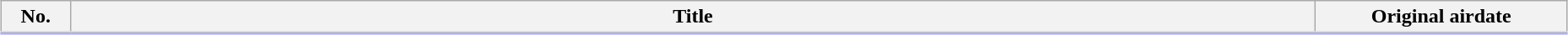<table class="wikitable" style="width:98%; margin:auto; background:#FFF;">
<tr style="border-bottom: 3px solid #CCF;">
<th style="width:3em;">No.</th>
<th>Title</th>
<th style="width:12em;">Original airdate</th>
</tr>
<tr>
</tr>
</table>
